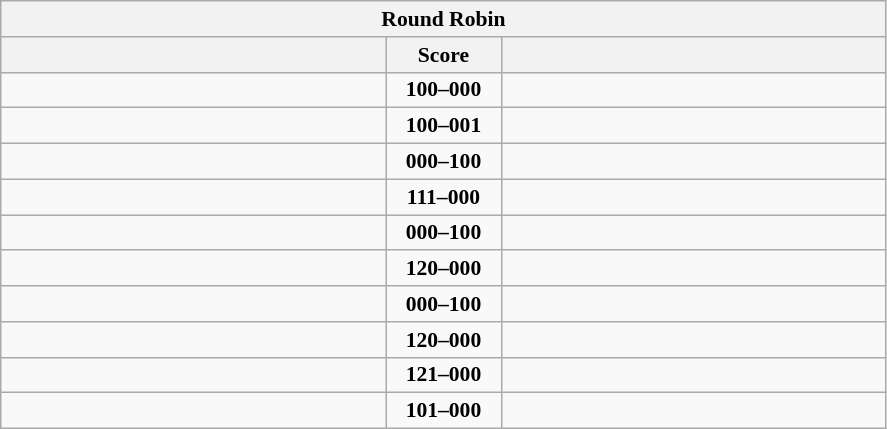<table class="wikitable" style="text-align: center; font-size:90% ">
<tr>
<th colspan=3>Round Robin</th>
</tr>
<tr>
<th align="right" width="250"></th>
<th width="70">Score</th>
<th align="left" width="250"></th>
</tr>
<tr>
<td align=left><strong></strong></td>
<td align=center><strong>100–000</strong></td>
<td align=left></td>
</tr>
<tr>
<td align=left><strong></strong></td>
<td align=center><strong>100–001</strong></td>
<td align=left></td>
</tr>
<tr>
<td align=left></td>
<td align=center><strong>000–100</strong></td>
<td align=left><strong></strong></td>
</tr>
<tr>
<td align=left><strong></strong></td>
<td align=center><strong>111–000</strong></td>
<td align=left></td>
</tr>
<tr>
<td align=left></td>
<td align=center><strong>000–100</strong></td>
<td align=left><strong></strong></td>
</tr>
<tr>
<td align=left><strong></strong></td>
<td align=center><strong>120–000</strong></td>
<td align=left></td>
</tr>
<tr>
<td align=left></td>
<td align=center><strong>000–100</strong></td>
<td align=left><strong></strong></td>
</tr>
<tr>
<td align=left><strong></strong></td>
<td align=center><strong>120–000</strong></td>
<td align=left></td>
</tr>
<tr>
<td align=left><strong></strong></td>
<td align=center><strong>121–000</strong></td>
<td align=left></td>
</tr>
<tr>
<td align=left><strong></strong></td>
<td align=center><strong>101–000</strong></td>
<td align=left></td>
</tr>
</table>
